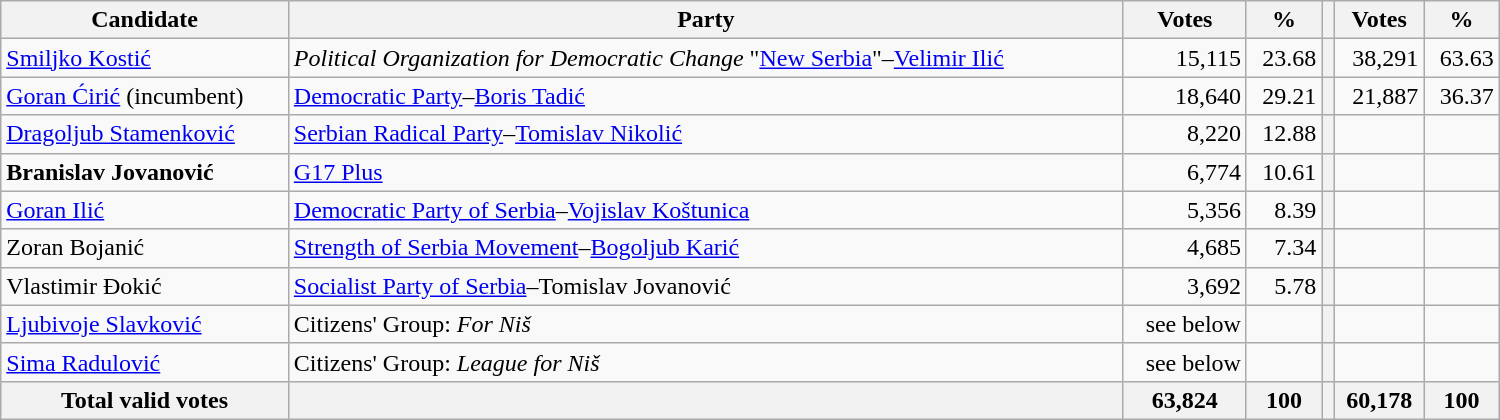<table style="width:1000px;" class="wikitable">
<tr>
<th>Candidate</th>
<th>Party</th>
<th>Votes</th>
<th>%</th>
<th></th>
<th>Votes</th>
<th>%</th>
</tr>
<tr>
<td align="left"><a href='#'>Smiljko Kostić</a></td>
<td align="left"><em>Political Organization for Democratic Change</em> "<a href='#'>New Serbia</a>"–<a href='#'>Velimir Ilić</a></td>
<td align="right">15,115</td>
<td align="right">23.68</td>
<th align="left"></th>
<td align="right">38,291</td>
<td align="right">63.63</td>
</tr>
<tr>
<td align="left"><a href='#'>Goran Ćirić</a> (incumbent)</td>
<td align="left"><a href='#'>Democratic Party</a>–<a href='#'>Boris Tadić</a></td>
<td align="right">18,640</td>
<td align="right">29.21</td>
<th align="left"></th>
<td align="right">21,887</td>
<td align="right">36.37</td>
</tr>
<tr>
<td align="left"><a href='#'>Dragoljub Stamenković</a></td>
<td align="left"><a href='#'>Serbian Radical Party</a>–<a href='#'>Tomislav Nikolić</a></td>
<td align="right">8,220</td>
<td align="right">12.88</td>
<th align="left"></th>
<td align="right"></td>
<td align="right"></td>
</tr>
<tr>
<td align="left"><strong>Branislav Jovanović</strong></td>
<td align="left"><a href='#'>G17 Plus</a></td>
<td align="right">6,774</td>
<td align="right">10.61</td>
<th align="left"></th>
<td align="right"></td>
<td align="right"></td>
</tr>
<tr>
<td align="left"><a href='#'>Goran Ilić</a></td>
<td align="left"><a href='#'>Democratic Party of Serbia</a>–<a href='#'>Vojislav Koštunica</a></td>
<td align="right">5,356</td>
<td align="right">8.39</td>
<th align="left"></th>
<td align="right"></td>
<td align="right"></td>
</tr>
<tr>
<td align="left">Zoran Bojanić</td>
<td align="left"><a href='#'>Strength of Serbia Movement</a>–<a href='#'>Bogoljub Karić</a></td>
<td align="right">4,685</td>
<td align="right">7.34</td>
<th align="left"></th>
<td align="right"></td>
<td align="right"></td>
</tr>
<tr>
<td align="left">Vlastimir Đokić</td>
<td align="left"><a href='#'>Socialist Party of Serbia</a>–Tomislav Jovanović</td>
<td align="right">3,692</td>
<td align="right">5.78</td>
<th align="left"></th>
<td align="right"></td>
<td align="right"></td>
</tr>
<tr>
<td align="left"><a href='#'>Ljubivoje Slavković</a></td>
<td align="left">Citizens' Group: <em>For Niš</em></td>
<td align="right">see below</td>
<td align="right"></td>
<th align="left"></th>
<td align="right"></td>
<td align="right"></td>
</tr>
<tr>
<td align="left"><a href='#'>Sima Radulović</a></td>
<td align="left">Citizens' Group: <em>League for Niš</em></td>
<td align="right">see below</td>
<td align="right"></td>
<th align="left"></th>
<td align="right"></td>
<td align="right"></td>
</tr>
<tr>
<th align="left">Total valid votes</th>
<th align="left"></th>
<th align="right">63,824</th>
<th align="right">100</th>
<th align="left"></th>
<th align="right">60,178</th>
<th align="right">100</th>
</tr>
</table>
